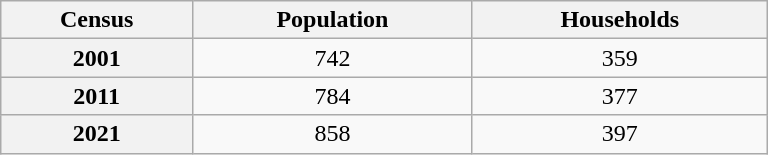<table class="wikitable" style="width:32em; text-align:center;">
<tr>
<th scope=col>Census</th>
<th scope=col>Population</th>
<th scope=col>Households</th>
</tr>
<tr>
<th scope=row>2001 </th>
<td>742</td>
<td>359</td>
</tr>
<tr>
<th scope=row>2011 </th>
<td>784</td>
<td>377</td>
</tr>
<tr>
<th scope=row>2021 </th>
<td>858</td>
<td>397</td>
</tr>
</table>
